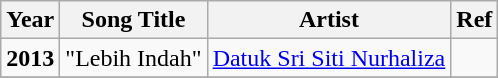<table class="wikitable">
<tr>
<th><strong>Year</strong></th>
<th><strong>Song Title</strong></th>
<th><strong>Artist</strong></th>
<th><strong>Ref</strong></th>
</tr>
<tr>
<td><strong>2013</strong></td>
<td>"Lebih Indah"</td>
<td><a href='#'>Datuk Sri Siti Nurhaliza</a></td>
<td></td>
</tr>
<tr>
</tr>
</table>
